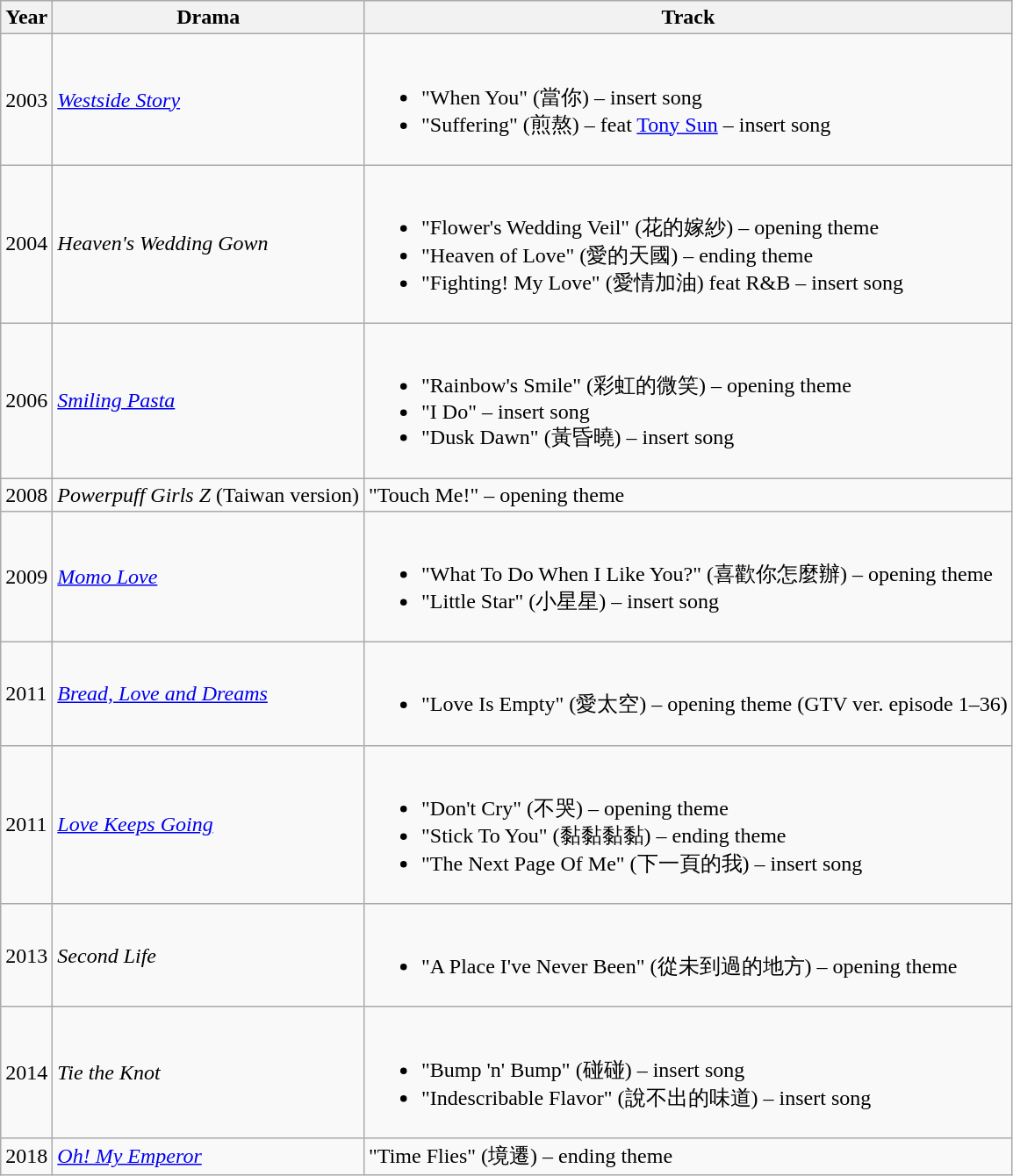<table class="wikitable">
<tr>
<th>Year</th>
<th>Drama</th>
<th>Track</th>
</tr>
<tr>
<td>2003</td>
<td><em><a href='#'>Westside Story</a></em></td>
<td><br><ul><li>"When You" (當你) – insert song</li><li>"Suffering" (煎熬) – feat <a href='#'>Tony Sun</a> – insert song</li></ul></td>
</tr>
<tr>
<td>2004</td>
<td><em>Heaven's Wedding Gown</em></td>
<td><br><ul><li>"Flower's Wedding Veil" (花的嫁紗) – opening theme</li><li>"Heaven of Love" (愛的天國) – ending theme</li><li>"Fighting! My Love" (愛情加油) feat R&B – insert song</li></ul></td>
</tr>
<tr>
<td>2006</td>
<td><em><a href='#'>Smiling Pasta</a></em></td>
<td><br><ul><li>"Rainbow's Smile" (彩虹的微笑) – opening theme</li><li>"I Do" – insert song</li><li>"Dusk Dawn" (黃昏曉) – insert song</li></ul></td>
</tr>
<tr>
<td>2008</td>
<td><em>Powerpuff Girls Z</em> (Taiwan version)</td>
<td>"Touch Me!" – opening theme</td>
</tr>
<tr>
<td>2009</td>
<td><em><a href='#'>Momo Love</a></em></td>
<td><br><ul><li>"What To Do When I Like You?" (喜歡你怎麼辦) – opening theme</li><li>"Little Star" (小星星) – insert song</li></ul></td>
</tr>
<tr>
<td>2011</td>
<td><em><a href='#'>Bread, Love and Dreams</a></em></td>
<td><br><ul><li>"Love Is Empty" (愛太空) – opening theme (GTV ver. episode 1–36)</li></ul></td>
</tr>
<tr>
<td>2011</td>
<td><em><a href='#'>Love Keeps Going</a></em></td>
<td><br><ul><li>"Don't Cry" (不哭) – opening theme</li><li>"Stick To You" (黏黏黏黏) – ending theme</li><li>"The Next Page Of Me" (下一頁的我) – insert song</li></ul></td>
</tr>
<tr>
<td>2013</td>
<td><em>Second Life</em></td>
<td><br><ul><li>"A Place I've Never Been" (從未到過的地方) – opening theme</li></ul></td>
</tr>
<tr>
<td>2014</td>
<td><em>Tie the Knot</em></td>
<td><br><ul><li>"Bump 'n' Bump" (碰碰) – insert song</li><li>"Indescribable Flavor" (說不出的味道) – insert song</li></ul></td>
</tr>
<tr>
<td>2018</td>
<td><em><a href='#'>Oh! My Emperor</a></em></td>
<td>"Time Flies" (境遷) – ending theme</td>
</tr>
</table>
